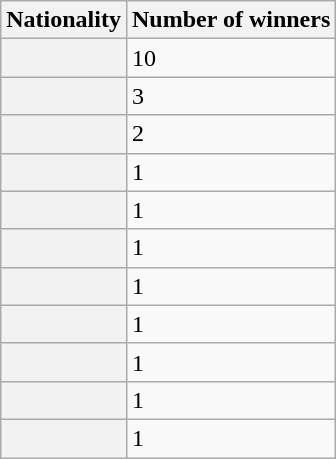<table class="wikitable plainrowheaders">
<tr>
<th scope="col">Nationality</th>
<th scope="col">Number of winners</th>
</tr>
<tr>
<th scope="row"></th>
<td>10</td>
</tr>
<tr>
<th scope="row"></th>
<td>3</td>
</tr>
<tr>
<th scope="row"></th>
<td>2</td>
</tr>
<tr>
<th scope="row"></th>
<td>1</td>
</tr>
<tr>
<th scope="row"></th>
<td>1</td>
</tr>
<tr>
<th scope="row"></th>
<td>1</td>
</tr>
<tr>
<th scope="row"></th>
<td>1</td>
</tr>
<tr>
<th scope="row"></th>
<td>1</td>
</tr>
<tr>
<th scope="row"></th>
<td>1</td>
</tr>
<tr>
<th scope="row"></th>
<td>1</td>
</tr>
<tr>
<th scope="row"></th>
<td>1</td>
</tr>
</table>
